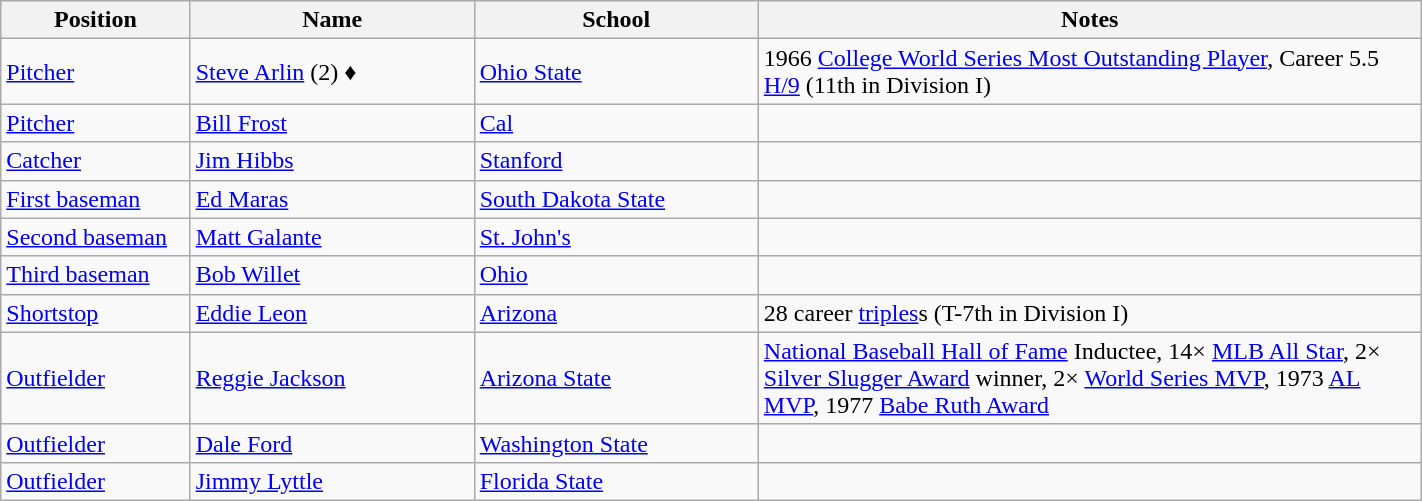<table class="wikitable sortable" style="width:75%;">
<tr>
<th width=10%>Position</th>
<th width=15%>Name</th>
<th width=15%>School</th>
<th width=35% class="unsortable">Notes</th>
</tr>
<tr>
<td><a href='#'>Pitcher</a></td>
<td><a href='#'>Steve Arlin</a> (2) ♦</td>
<td><a href='#'>Ohio State</a></td>
<td>1966 <a href='#'>College World Series Most Outstanding Player</a>, Career 5.5 <a href='#'>H/9</a> (11th in Division I)</td>
</tr>
<tr>
<td><a href='#'>Pitcher</a></td>
<td><a href='#'>Bill Frost</a></td>
<td><a href='#'>Cal</a></td>
<td></td>
</tr>
<tr>
<td><a href='#'>Catcher</a></td>
<td><a href='#'>Jim Hibbs</a></td>
<td><a href='#'>Stanford</a></td>
<td></td>
</tr>
<tr>
<td><a href='#'>First baseman</a></td>
<td><a href='#'>Ed Maras</a></td>
<td><a href='#'>South Dakota State</a></td>
<td></td>
</tr>
<tr>
<td><a href='#'>Second baseman</a></td>
<td><a href='#'>Matt Galante</a></td>
<td><a href='#'>St. John's</a></td>
<td></td>
</tr>
<tr>
<td><a href='#'>Third baseman</a></td>
<td><a href='#'>Bob Willet</a></td>
<td><a href='#'>Ohio</a></td>
<td></td>
</tr>
<tr>
<td><a href='#'>Shortstop</a></td>
<td><a href='#'>Eddie Leon</a></td>
<td><a href='#'>Arizona</a></td>
<td>28 career <a href='#'>triples</a>s (T-7th in Division I)</td>
</tr>
<tr>
<td><a href='#'>Outfielder</a></td>
<td><a href='#'>Reggie Jackson</a></td>
<td><a href='#'>Arizona State</a></td>
<td><a href='#'>National Baseball Hall of Fame</a> Inductee, 14× <a href='#'>MLB All Star</a>, 2× <a href='#'>Silver Slugger Award</a> winner, 2× <a href='#'>World Series MVP</a>, 1973 <a href='#'>AL MVP</a>, 1977 <a href='#'>Babe Ruth Award</a></td>
</tr>
<tr>
<td><a href='#'>Outfielder</a></td>
<td><a href='#'>Dale Ford</a></td>
<td><a href='#'>Washington State</a></td>
<td></td>
</tr>
<tr>
<td><a href='#'>Outfielder</a></td>
<td><a href='#'>Jimmy Lyttle</a></td>
<td><a href='#'>Florida State</a></td>
<td></td>
</tr>
</table>
